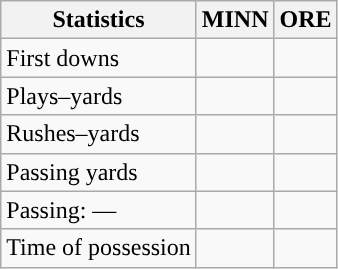<table class="wikitable" style="float:left">
<tr>
<th>Statistics</th>
<th>MINN</th>
<th>ORE</th>
</tr>
<tr>
<td>First downs</td>
<td></td>
<td></td>
</tr>
<tr>
<td>Plays–yards</td>
<td></td>
<td></td>
</tr>
<tr>
<td>Rushes–yards</td>
<td></td>
<td></td>
</tr>
<tr>
<td>Passing yards</td>
<td></td>
<td></td>
</tr>
<tr>
<td>Passing: ––</td>
<td></td>
<td></td>
</tr>
<tr>
<td>Time of possession</td>
<td></td>
<td></td>
</tr>
</table>
